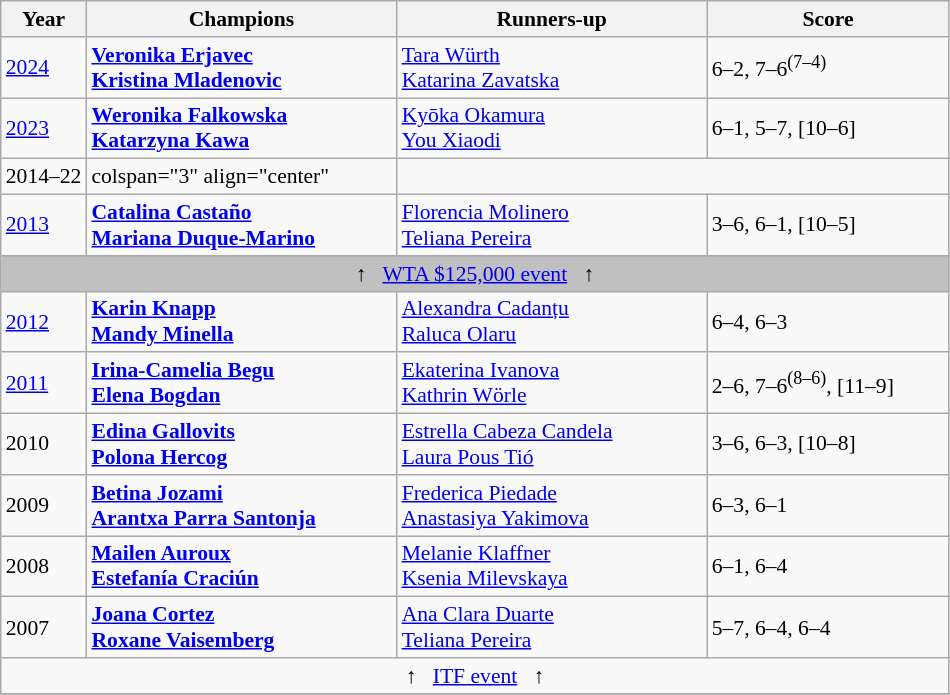<table class="wikitable" style="font-size:90%">
<tr>
<th>Year</th>
<th width="200">Champions</th>
<th width="200">Runners-up</th>
<th width="155">Score</th>
</tr>
<tr>
<td><a href='#'>2024</a></td>
<td> <strong><a href='#'>Veronika Erjavec</a></strong> <br>  <strong><a href='#'>Kristina Mladenovic</a></strong></td>
<td> <a href='#'>Tara Würth</a> <br>  <a href='#'>Katarina Zavatska</a></td>
<td>6–2, 7–6<sup>(7–4)</sup></td>
</tr>
<tr>
<td><a href='#'>2023</a></td>
<td> <strong><a href='#'>Weronika Falkowska</a></strong> <br>  <strong><a href='#'>Katarzyna Kawa</a></strong></td>
<td> <a href='#'>Kyōka Okamura</a> <br>  <a href='#'>You Xiaodi</a></td>
<td>6–1, 5–7, [10–6]</td>
</tr>
<tr>
<td>2014–22</td>
<td>colspan="3" align="center" </td>
</tr>
<tr>
<td><a href='#'>2013</a></td>
<td> <strong><a href='#'>Catalina Castaño</a></strong> <br>  <strong><a href='#'>Mariana Duque-Marino</a></strong></td>
<td> <a href='#'>Florencia Molinero</a> <br>  <a href='#'>Teliana Pereira</a></td>
<td>3–6, 6–1, [10–5]</td>
</tr>
<tr style="background:silver;">
<td colspan="5" align="center">↑   <a href='#'>WTA $125,000 event</a>   ↑</td>
</tr>
<tr>
<td><a href='#'>2012</a></td>
<td> <strong><a href='#'>Karin Knapp</a></strong> <br>  <strong><a href='#'>Mandy Minella</a></strong></td>
<td> <a href='#'>Alexandra Cadanțu</a> <br>  <a href='#'>Raluca Olaru</a></td>
<td>6–4, 6–3</td>
</tr>
<tr>
<td><a href='#'>2011</a></td>
<td> <strong><a href='#'>Irina-Camelia Begu</a></strong> <br>  <strong><a href='#'>Elena Bogdan</a></strong></td>
<td> <a href='#'>Ekaterina Ivanova</a> <br>  <a href='#'>Kathrin Wörle</a></td>
<td>2–6, 7–6<sup>(8–6)</sup>, [11–9]</td>
</tr>
<tr>
<td>2010</td>
<td> <strong><a href='#'>Edina Gallovits</a></strong> <br>  <strong><a href='#'>Polona Hercog</a></strong></td>
<td> <a href='#'>Estrella Cabeza Candela</a> <br>  <a href='#'>Laura Pous Tió</a></td>
<td>3–6, 6–3, [10–8]</td>
</tr>
<tr>
<td>2009</td>
<td> <strong><a href='#'>Betina Jozami</a></strong> <br>  <strong><a href='#'>Arantxa Parra Santonja</a></strong></td>
<td> <a href='#'>Frederica Piedade</a> <br>  <a href='#'>Anastasiya Yakimova</a></td>
<td>6–3, 6–1</td>
</tr>
<tr>
<td>2008</td>
<td> <strong><a href='#'>Mailen Auroux</a></strong> <br>  <strong><a href='#'>Estefanía Craciún</a></strong></td>
<td> <a href='#'>Melanie Klaffner</a> <br>  <a href='#'>Ksenia Milevskaya</a></td>
<td>6–1, 6–4</td>
</tr>
<tr>
<td>2007</td>
<td> <strong><a href='#'>Joana Cortez</a></strong> <br>  <strong><a href='#'>Roxane Vaisemberg</a></strong></td>
<td> <a href='#'>Ana Clara Duarte</a> <br>  <a href='#'>Teliana Pereira</a></td>
<td>5–7, 6–4, 6–4</td>
</tr>
<tr>
<td colspan="5" align="center">↑   <a href='#'>ITF event</a>   ↑</td>
</tr>
<tr>
</tr>
</table>
